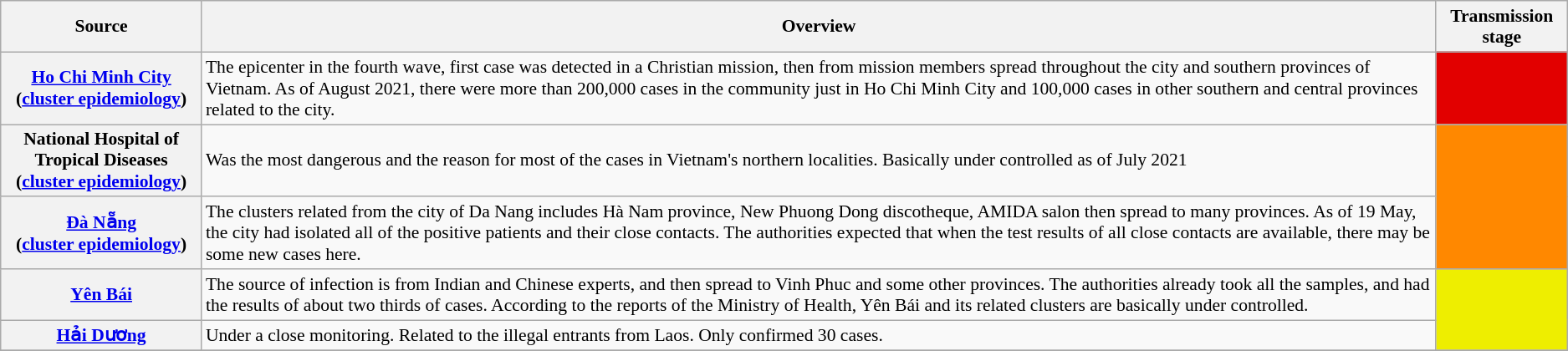<table class="sortable wikitable" style="margin:0 0 0.5em 1em; float:right; font-size:90%;">
<tr>
<th style="scope="row">Source</th>
<th style="scope="row">Overview</th>
<th style="scope="col">Transmission stage</th>
</tr>
<tr>
<th style="scope="row"><a href='#'>Ho Chi Minh City</a><br>(<a href='#'>cluster epidemiology</a>)</th>
<td>The epicenter in the fourth wave, first case was detected in a Christian mission, then from mission members spread throughout the city and southern provinces of Vietnam. As of August 2021, there were more than 200,000 cases in the community just in Ho Chi Minh City and 100,000 cases in other southern and central provinces related to the city.</td>
<td rowspan="1" style="background:#E20000;"></td>
</tr>
<tr>
<th style="scope="row">National Hospital of Tropical Diseases<br>(<a href='#'>cluster epidemiology</a>)</th>
<td>Was the most dangerous and the reason for most of the cases in Vietnam's northern localities. Basically under controlled as of July 2021</td>
<td rowspan="2" style="background:#FF8800;"></td>
</tr>
<tr>
<th style="scope="row"><a href='#'>Đà Nẵng</a><br>(<a href='#'>cluster epidemiology</a>)</th>
<td>The clusters related from the city of Da Nang includes Hà Nam province, New Phuong Dong discotheque, AMIDA salon then spread to many provinces. As of 19 May, the city had isolated all of the positive patients and their close contacts. The authorities expected that when the test results of all close contacts are available, there may be some new cases here.</td>
</tr>
<tr>
<th style="scope="row"><a href='#'>Yên Bái</a></th>
<td>The source of infection is from Indian and Chinese experts, and then spread to Vinh Phuc and some other provinces. The authorities already took all the samples, and had the results of about two thirds of cases. According to the reports of the Ministry of Health, Yên Bái and its related clusters are basically under controlled.</td>
<td rowspan="2" style="background:#ee0;"></td>
</tr>
<tr>
<th style="scope="row"><a href='#'>Hải Dương</a></th>
<td>Under a close monitoring. Related to the illegal entrants from Laos. Only confirmed 30 cases.</td>
</tr>
<tr>
</tr>
</table>
